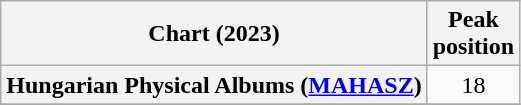<table class="wikitable sortable plainrowheaders" style="text-align:center">
<tr>
<th scope="col">Chart (2023)</th>
<th scope="col">Peak<br>position</th>
</tr>
<tr>
<th scope="row">Hungarian Physical Albums (<a href='#'>MAHASZ</a>)</th>
<td>18</td>
</tr>
<tr>
</tr>
</table>
